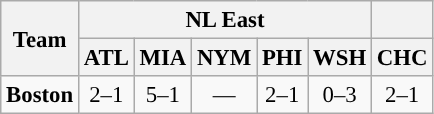<table class="wikitable" style="text-align:center; font-size: 95%;">
<tr>
<th rowspan=2>Team</th>
<th colspan=5>NL East</th>
<th colspan=2> </th>
</tr>
<tr>
<th>ATL</th>
<th>MIA</th>
<th>NYM</th>
<th>PHI</th>
<th>WSH</th>
<th>CHC</th>
</tr>
<tr>
<td><strong>Boston</strong></td>
<td>2–1</td>
<td>5–1</td>
<td>—</td>
<td>2–1</td>
<td>0–3</td>
<td>2–1</td>
</tr>
</table>
